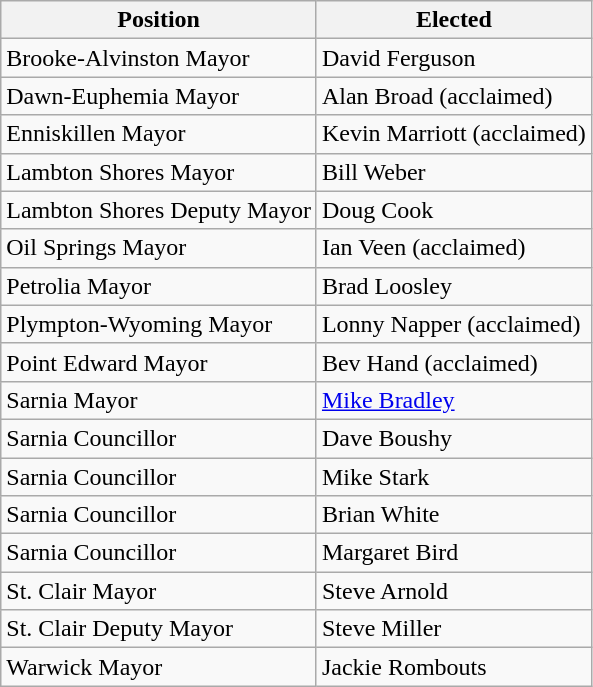<table class="wikitable">
<tr>
<th>Position</th>
<th>Elected</th>
</tr>
<tr>
<td>Brooke-Alvinston Mayor</td>
<td>David Ferguson</td>
</tr>
<tr>
<td>Dawn-Euphemia Mayor</td>
<td>Alan Broad (acclaimed)</td>
</tr>
<tr>
<td>Enniskillen Mayor</td>
<td>Kevin Marriott (acclaimed)</td>
</tr>
<tr>
<td>Lambton Shores Mayor</td>
<td>Bill Weber</td>
</tr>
<tr>
<td>Lambton Shores Deputy Mayor</td>
<td>Doug Cook</td>
</tr>
<tr>
<td>Oil Springs Mayor</td>
<td>Ian Veen (acclaimed)</td>
</tr>
<tr>
<td>Petrolia Mayor</td>
<td>Brad Loosley</td>
</tr>
<tr>
<td>Plympton-Wyoming Mayor</td>
<td>Lonny Napper (acclaimed)</td>
</tr>
<tr>
<td>Point Edward Mayor</td>
<td>Bev Hand (acclaimed)</td>
</tr>
<tr>
<td>Sarnia Mayor</td>
<td><a href='#'>Mike Bradley</a></td>
</tr>
<tr>
<td>Sarnia Councillor</td>
<td>Dave Boushy</td>
</tr>
<tr>
<td>Sarnia Councillor</td>
<td>Mike Stark</td>
</tr>
<tr>
<td>Sarnia Councillor</td>
<td>Brian White</td>
</tr>
<tr>
<td>Sarnia Councillor</td>
<td>Margaret Bird</td>
</tr>
<tr>
<td>St. Clair Mayor</td>
<td>Steve Arnold</td>
</tr>
<tr>
<td>St. Clair Deputy Mayor</td>
<td>Steve Miller</td>
</tr>
<tr>
<td>Warwick Mayor</td>
<td>Jackie Rombouts</td>
</tr>
</table>
